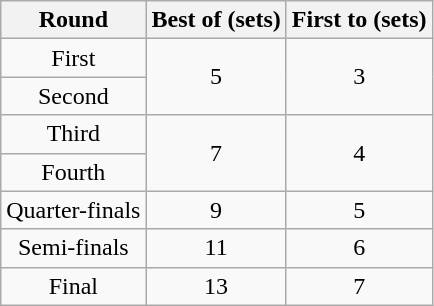<table class="wikitable" style="text-align:center">
<tr>
<th>Round</th>
<th>Best of (sets)</th>
<th>First to (sets)</th>
</tr>
<tr>
<td>First</td>
<td rowspan="2">5</td>
<td rowspan="2">3</td>
</tr>
<tr>
<td>Second</td>
</tr>
<tr>
<td>Third</td>
<td rowspan="2">7</td>
<td rowspan="2">4</td>
</tr>
<tr>
<td>Fourth</td>
</tr>
<tr>
<td>Quarter-finals</td>
<td>9</td>
<td>5</td>
</tr>
<tr>
<td>Semi-finals</td>
<td>11</td>
<td>6</td>
</tr>
<tr>
<td>Final</td>
<td>13</td>
<td>7</td>
</tr>
</table>
